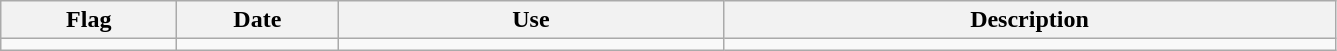<table class="wikitable" style="background:#f9f9f9">
<tr>
<th width="110">Flag</th>
<th width="100">Date</th>
<th width="250">Use</th>
<th width="400">Description</th>
</tr>
<tr>
<td></td>
<td></td>
<td></td>
<td></td>
</tr>
</table>
